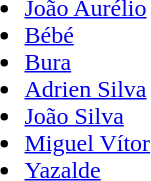<table>
<tr>
<td><strong></strong><br><ul><li><a href='#'>João Aurélio</a></li><li><a href='#'>Bébé</a></li><li><a href='#'>Bura</a></li><li><a href='#'>Adrien Silva</a></li><li><a href='#'>João Silva</a></li><li><a href='#'>Miguel Vítor</a></li><li><a href='#'>Yazalde</a></li></ul></td>
</tr>
</table>
